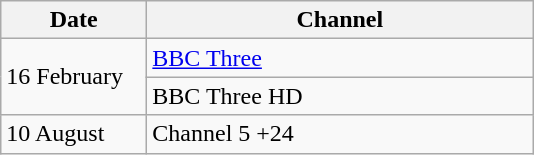<table class="wikitable">
<tr>
<th width=90>Date</th>
<th width=250>Channel</th>
</tr>
<tr>
<td rowspan="2">16 February</td>
<td><a href='#'>BBC Three</a></td>
</tr>
<tr>
<td>BBC Three HD</td>
</tr>
<tr>
<td>10 August</td>
<td>Channel 5 +24</td>
</tr>
</table>
